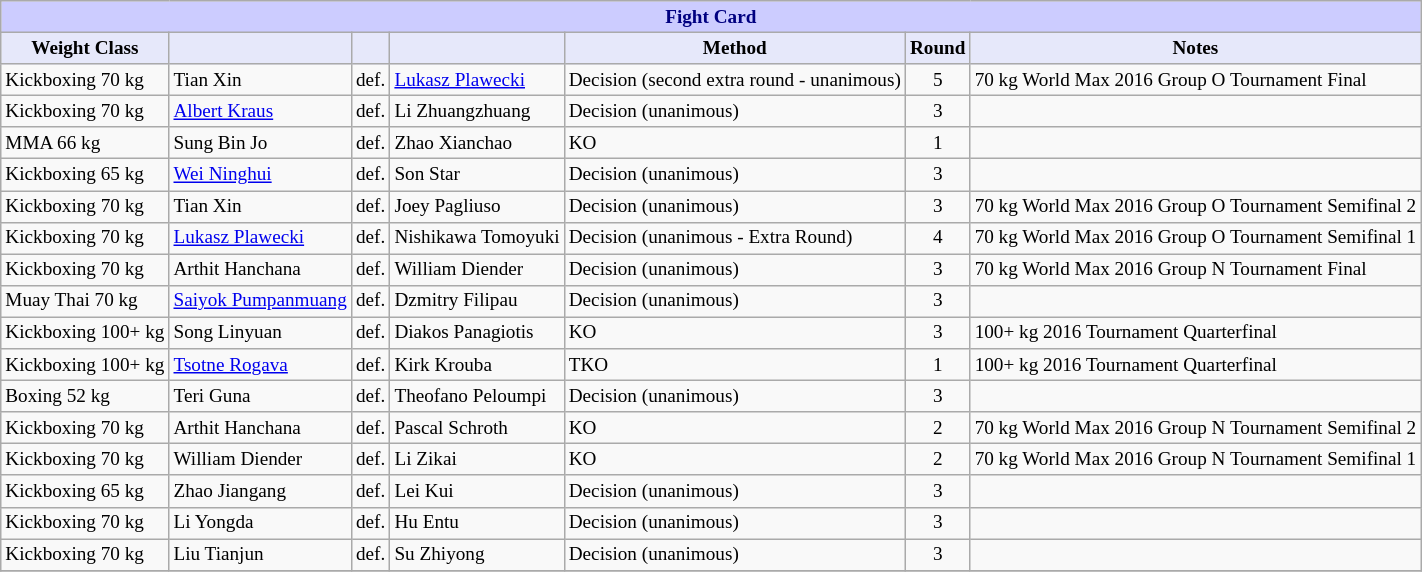<table class="wikitable" style="font-size: 80%;">
<tr>
<th colspan="8" style="background-color: #ccf; color: #000080; text-align: center;"><strong>Fight Card</strong></th>
</tr>
<tr>
<th colspan="1" style="background-color: #E6E8FA; color: #000000; text-align: center;">Weight Class</th>
<th colspan="1" style="background-color: #E6E8FA; color: #000000; text-align: center;"></th>
<th colspan="1" style="background-color: #E6E8FA; color: #000000; text-align: center;"></th>
<th colspan="1" style="background-color: #E6E8FA; color: #000000; text-align: center;"></th>
<th colspan="1" style="background-color: #E6E8FA; color: #000000; text-align: center;">Method</th>
<th colspan="1" style="background-color: #E6E8FA; color: #000000; text-align: center;">Round</th>
<th colspan="1" style="background-color: #E6E8FA; color: #000000; text-align: center;">Notes</th>
</tr>
<tr>
<td>Kickboxing 70 kg</td>
<td> Tian Xin</td>
<td align=center>def.</td>
<td> <a href='#'>Lukasz Plawecki</a></td>
<td>Decision (second extra round - unanimous)</td>
<td align=center>5</td>
<td>70 kg World Max 2016 Group O Tournament Final</td>
</tr>
<tr>
<td>Kickboxing 70 kg</td>
<td> <a href='#'>Albert Kraus</a></td>
<td align=center>def.</td>
<td>Li Zhuangzhuang</td>
<td>Decision (unanimous)</td>
<td align=center>3</td>
<td></td>
</tr>
<tr>
<td>MMA 66 kg</td>
<td> Sung Bin Jo</td>
<td align=center>def.</td>
<td> Zhao Xianchao</td>
<td>KO</td>
<td align=center>1</td>
<td></td>
</tr>
<tr>
<td>Kickboxing 65 kg</td>
<td> <a href='#'>Wei Ninghui</a></td>
<td align=center>def.</td>
<td> Son Star</td>
<td>Decision (unanimous)</td>
<td align=center>3</td>
<td></td>
</tr>
<tr>
<td>Kickboxing 70 kg</td>
<td> Tian Xin</td>
<td align=center>def.</td>
<td> Joey Pagliuso</td>
<td>Decision (unanimous)</td>
<td align=center>3</td>
<td>70 kg World Max 2016 Group O Tournament Semifinal 2</td>
</tr>
<tr>
<td>Kickboxing 70 kg</td>
<td> <a href='#'>Lukasz Plawecki</a></td>
<td align=center>def.</td>
<td> Nishikawa Tomoyuki</td>
<td>Decision (unanimous - Extra Round)</td>
<td align=center>4</td>
<td>70 kg World Max 2016 Group O Tournament Semifinal 1</td>
</tr>
<tr>
<td>Kickboxing 70 kg</td>
<td> Arthit Hanchana</td>
<td align=center>def.</td>
<td> William Diender</td>
<td>Decision (unanimous)</td>
<td align=center>3</td>
<td>70 kg World Max 2016 Group N Tournament Final</td>
</tr>
<tr>
<td>Muay Thai 70 kg</td>
<td> <a href='#'>Saiyok Pumpanmuang</a></td>
<td align=center>def.</td>
<td> Dzmitry Filipau</td>
<td>Decision (unanimous)</td>
<td align=center>3</td>
<td></td>
</tr>
<tr>
<td>Kickboxing 100+ kg</td>
<td> Song Linyuan</td>
<td align=center>def.</td>
<td> Diakos Panagiotis</td>
<td>KO</td>
<td align=center>3</td>
<td>100+ kg 2016 Tournament Quarterfinal</td>
</tr>
<tr>
<td>Kickboxing 100+ kg</td>
<td> <a href='#'>Tsotne Rogava</a></td>
<td align=center>def.</td>
<td> Kirk Krouba</td>
<td>TKO</td>
<td align=center>1</td>
<td>100+ kg 2016 Tournament Quarterfinal</td>
</tr>
<tr>
<td>Boxing 52 kg</td>
<td> Teri Guna</td>
<td align=center>def.</td>
<td> Theofano Peloumpi</td>
<td>Decision (unanimous)</td>
<td align=center>3</td>
<td></td>
</tr>
<tr>
<td>Kickboxing 70 kg</td>
<td> Arthit Hanchana</td>
<td align=center>def.</td>
<td> Pascal Schroth</td>
<td>KO</td>
<td align=center>2</td>
<td>70 kg World Max 2016 Group N Tournament Semifinal 2</td>
</tr>
<tr>
<td>Kickboxing 70 kg</td>
<td> William Diender</td>
<td align=center>def.</td>
<td> Li Zikai</td>
<td>KO</td>
<td align=center>2</td>
<td>70 kg World Max 2016 Group N Tournament Semifinal 1</td>
</tr>
<tr>
<td>Kickboxing 65 kg</td>
<td> Zhao Jiangang</td>
<td align=center>def.</td>
<td> Lei Kui</td>
<td>Decision (unanimous)</td>
<td align=center>3</td>
<td></td>
</tr>
<tr>
<td>Kickboxing 70 kg</td>
<td> Li Yongda</td>
<td align=center>def.</td>
<td> Hu Entu</td>
<td>Decision (unanimous)</td>
<td align=center>3</td>
<td></td>
</tr>
<tr>
<td>Kickboxing 70 kg</td>
<td> Liu Tianjun</td>
<td align=center>def.</td>
<td> Su Zhiyong</td>
<td>Decision (unanimous)</td>
<td align=center>3</td>
<td></td>
</tr>
<tr>
</tr>
</table>
